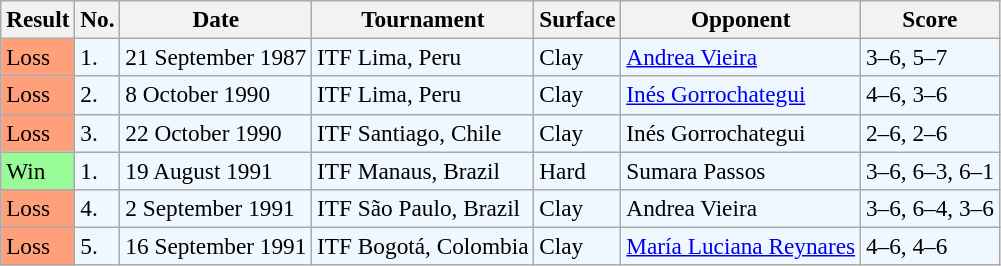<table class="sortable wikitable" style=font-size:97%>
<tr>
<th>Result</th>
<th>No.</th>
<th>Date</th>
<th>Tournament</th>
<th>Surface</th>
<th>Opponent</th>
<th class="unsortable">Score</th>
</tr>
<tr bgcolor="#f0f8ff">
<td style="background:#ffa07a;">Loss</td>
<td>1.</td>
<td>21 September 1987</td>
<td>ITF Lima, Peru</td>
<td>Clay</td>
<td> <a href='#'>Andrea Vieira</a></td>
<td>3–6, 5–7</td>
</tr>
<tr bgcolor="#f0f8ff">
<td style="background:#ffa07a;">Loss</td>
<td>2.</td>
<td>8 October 1990</td>
<td>ITF Lima, Peru</td>
<td>Clay</td>
<td> <a href='#'>Inés Gorrochategui</a></td>
<td>4–6, 3–6</td>
</tr>
<tr bgcolor="#f0f8ff">
<td style="background:#ffa07a;">Loss</td>
<td>3.</td>
<td>22 October 1990</td>
<td>ITF Santiago, Chile</td>
<td>Clay</td>
<td> Inés Gorrochategui</td>
<td>2–6, 2–6</td>
</tr>
<tr bgcolor="#f0f8ff">
<td style="background:#98fb98;">Win</td>
<td>1.</td>
<td>19 August 1991</td>
<td>ITF Manaus, Brazil</td>
<td>Hard</td>
<td> Sumara Passos</td>
<td>3–6, 6–3, 6–1</td>
</tr>
<tr bgcolor="#f0f8ff">
<td style="background:#ffa07a;">Loss</td>
<td>4.</td>
<td>2 September 1991</td>
<td>ITF São Paulo, Brazil</td>
<td>Clay</td>
<td> Andrea Vieira</td>
<td>3–6, 6–4, 3–6</td>
</tr>
<tr bgcolor="#f0f8ff">
<td style="background:#ffa07a;">Loss</td>
<td>5.</td>
<td>16 September 1991</td>
<td>ITF Bogotá, Colombia</td>
<td>Clay</td>
<td> <a href='#'>María Luciana Reynares</a></td>
<td>4–6, 4–6</td>
</tr>
</table>
